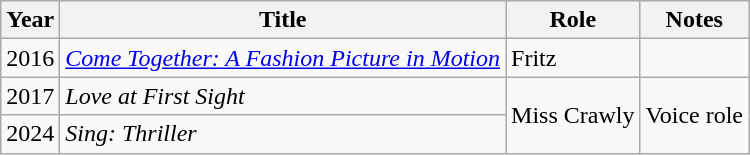<table class="wikitable">
<tr>
<th>Year</th>
<th>Title</th>
<th>Role</th>
<th>Notes</th>
</tr>
<tr>
<td>2016</td>
<td><em><a href='#'>Come Together: A Fashion Picture in Motion</a></em></td>
<td>Fritz</td>
<td></td>
</tr>
<tr>
<td>2017</td>
<td><em>Love at First Sight</em></td>
<td rowspan=2>Miss Crawly</td>
<td rowspan=2>Voice role</td>
</tr>
<tr>
<td>2024</td>
<td><em>Sing: Thriller</em></td>
</tr>
</table>
